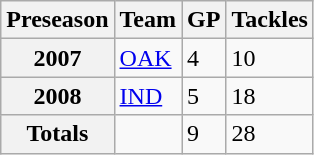<table class="wikitable">
<tr>
<th>Preseason</th>
<th>Team</th>
<th>GP</th>
<th>Tackles</th>
</tr>
<tr>
<th>2007</th>
<td><a href='#'>OAK</a></td>
<td>4</td>
<td>10</td>
</tr>
<tr>
<th>2008</th>
<td><a href='#'>IND</a></td>
<td>5</td>
<td>18</td>
</tr>
<tr>
<th>Totals</th>
<td></td>
<td>9</td>
<td>28</td>
</tr>
</table>
